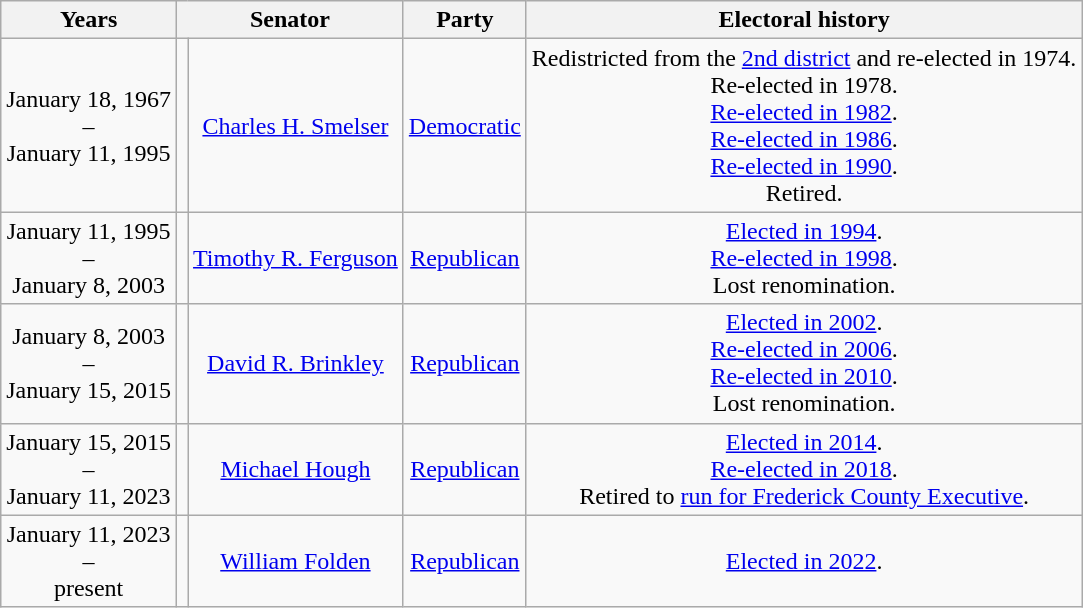<table class=wikitable style="text-align:center">
<tr valign=bottom>
<th>Years</th>
<th colspan=2>Senator</th>
<th>Party</th>
<th>Electoral history</th>
</tr>
<tr>
<td nowrap><span>January 18, 1967</span><br>–<br><span>January 11, 1995</span></td>
<td></td>
<td><a href='#'>Charles H. Smelser</a></td>
<td><a href='#'>Democratic</a></td>
<td>Redistricted from the <a href='#'>2nd district</a> and re-elected in 1974.<br>Re-elected in 1978.<br><a href='#'>Re-elected in 1982</a>.<br><a href='#'>Re-elected in 1986</a>.<br><a href='#'>Re-elected in 1990</a>.<br>Retired.</td>
</tr>
<tr>
<td nowrap><span>January 11, 1995</span><br>–<br><span>January 8, 2003</span></td>
<td></td>
<td><a href='#'>Timothy R. Ferguson</a></td>
<td><a href='#'>Republican</a></td>
<td><a href='#'>Elected in 1994</a>.<br><a href='#'>Re-elected in 1998</a>.<br>Lost renomination.</td>
</tr>
<tr>
<td nowrap><span>January 8, 2003</span><br>–<br><span>January 15, 2015</span></td>
<td align=left></td>
<td><a href='#'>David R. Brinkley</a></td>
<td><a href='#'>Republican</a></td>
<td><a href='#'>Elected in 2002</a>.<br><a href='#'>Re-elected in 2006</a>.<br><a href='#'>Re-elected in 2010</a>.<br>Lost renomination.</td>
</tr>
<tr>
<td nowrap><span>January 15, 2015</span><br>–<br><span>January 11, 2023</span></td>
<td align=left></td>
<td><a href='#'>Michael Hough</a></td>
<td><a href='#'>Republican</a></td>
<td><a href='#'>Elected in 2014</a>.<br><a href='#'>Re-elected in 2018</a>.<br>Retired to <a href='#'>run for Frederick County Executive</a>.</td>
</tr>
<tr>
<td nowrap><span>January 11, 2023</span><br>–<br><span>present</span></td>
<td align=left></td>
<td><a href='#'>William Folden</a></td>
<td><a href='#'>Republican</a></td>
<td><a href='#'>Elected in 2022</a>.</td>
</tr>
</table>
